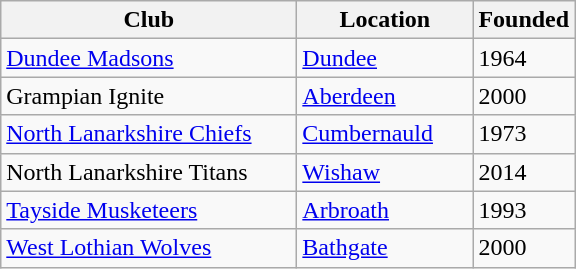<table class="wikitable sortable">
<tr>
<th scope="col" style="width: 190px;">Club</th>
<th scope="col" style="width: 110px;">Location</th>
<th>Founded</th>
</tr>
<tr>
<td><a href='#'>Dundee Madsons</a></td>
<td><a href='#'>Dundee</a></td>
<td>1964</td>
</tr>
<tr>
<td>Grampian Ignite</td>
<td><a href='#'>Aberdeen</a></td>
<td>2000</td>
</tr>
<tr>
<td><a href='#'>North Lanarkshire Chiefs</a></td>
<td><a href='#'>Cumbernauld</a></td>
<td>1973</td>
</tr>
<tr>
<td>North Lanarkshire Titans</td>
<td><a href='#'>Wishaw</a></td>
<td>2014</td>
</tr>
<tr>
<td><a href='#'>Tayside Musketeers</a></td>
<td><a href='#'>Arbroath</a></td>
<td>1993</td>
</tr>
<tr>
<td><a href='#'>West Lothian Wolves</a></td>
<td><a href='#'>Bathgate</a></td>
<td>2000</td>
</tr>
</table>
